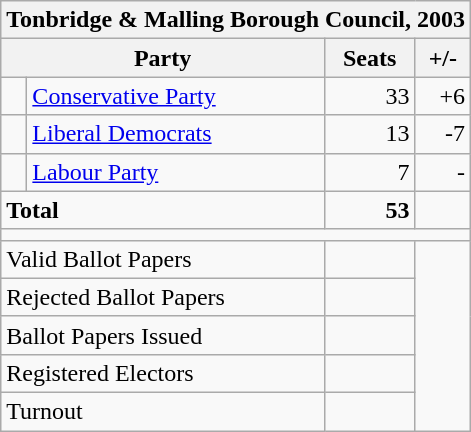<table class="wikitable" border="1" style="text-align:right; font-size:100%">
<tr>
<th align=center colspan=4>Tonbridge & Malling Borough Council, 2003</th>
</tr>
<tr>
<th align=left colspan=2>Party</th>
<th align=center>Seats</th>
<th align=center>+/-</th>
</tr>
<tr>
<td bgcolor=> </td>
<td align=left><a href='#'>Conservative Party</a></td>
<td>33</td>
<td>+6</td>
</tr>
<tr>
<td bgcolor=> </td>
<td align=left><a href='#'>Liberal Democrats</a></td>
<td>13</td>
<td>-7</td>
</tr>
<tr>
<td bgcolor=> </td>
<td align=left><a href='#'>Labour Party</a></td>
<td>7</td>
<td>-</td>
</tr>
<tr>
<td align=left colspan=2><strong>Total</strong></td>
<td><strong>53</strong></td>
<td></td>
</tr>
<tr>
<td align=left colspan=4></td>
</tr>
<tr>
<td align=left colspan=2>Valid Ballot Papers</td>
<td></td>
<td rowspan=5></td>
</tr>
<tr>
<td align=left colspan=2>Rejected Ballot Papers</td>
<td></td>
</tr>
<tr>
<td align=left colspan=2>Ballot Papers Issued</td>
<td></td>
</tr>
<tr>
<td align=left colspan=2>Registered Electors</td>
<td></td>
</tr>
<tr>
<td align=left colspan=2>Turnout</td>
<td></td>
</tr>
</table>
